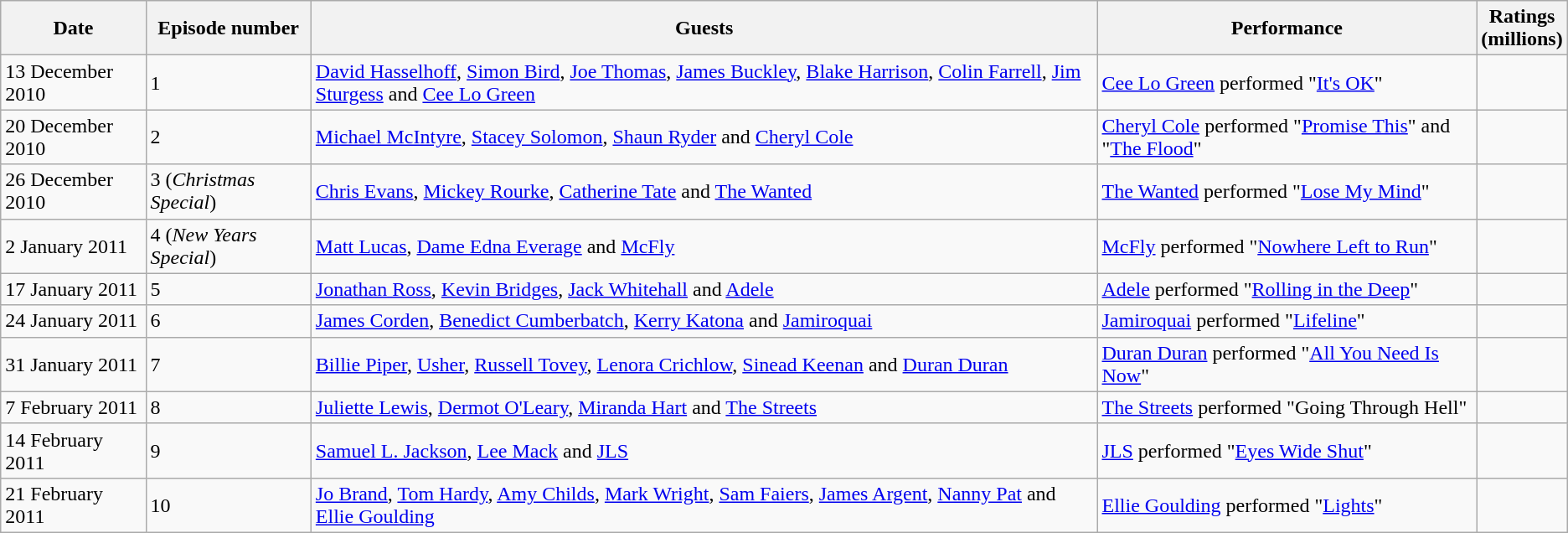<table class="wikitable">
<tr>
<th>Date</th>
<th>Episode number</th>
<th>Guests</th>
<th>Performance</th>
<th>Ratings<br>(millions)</th>
</tr>
<tr>
<td>13 December 2010</td>
<td>1</td>
<td><a href='#'>David Hasselhoff</a>, <a href='#'>Simon Bird</a>, <a href='#'>Joe Thomas</a>, <a href='#'>James Buckley</a>, <a href='#'>Blake Harrison</a>, <a href='#'>Colin Farrell</a>, <a href='#'>Jim Sturgess</a> and <a href='#'>Cee Lo Green</a></td>
<td><a href='#'>Cee Lo Green</a> performed "<a href='#'>It's OK</a>"</td>
<td></td>
</tr>
<tr>
<td>20 December 2010</td>
<td>2</td>
<td><a href='#'>Michael McIntyre</a>, <a href='#'>Stacey Solomon</a>, <a href='#'>Shaun Ryder</a> and <a href='#'>Cheryl Cole</a></td>
<td><a href='#'>Cheryl Cole</a> performed "<a href='#'>Promise This</a>" and "<a href='#'>The Flood</a>"</td>
<td></td>
</tr>
<tr>
<td>26 December 2010</td>
<td>3 (<em>Christmas Special</em>)</td>
<td><a href='#'>Chris Evans</a>, <a href='#'>Mickey Rourke</a>, <a href='#'>Catherine Tate</a> and <a href='#'>The Wanted</a></td>
<td><a href='#'>The Wanted</a> performed "<a href='#'>Lose My Mind</a>"</td>
<td></td>
</tr>
<tr>
<td>2 January 2011</td>
<td>4 (<em>New Years Special</em>)</td>
<td><a href='#'>Matt Lucas</a>, <a href='#'>Dame Edna Everage</a> and <a href='#'>McFly</a></td>
<td><a href='#'>McFly</a> performed "<a href='#'>Nowhere Left to Run</a>"</td>
<td></td>
</tr>
<tr>
<td>17 January 2011</td>
<td>5</td>
<td><a href='#'>Jonathan Ross</a>, <a href='#'>Kevin Bridges</a>, <a href='#'>Jack Whitehall</a> and <a href='#'>Adele</a></td>
<td><a href='#'>Adele</a> performed "<a href='#'>Rolling in the Deep</a>"</td>
<td></td>
</tr>
<tr>
<td>24 January 2011</td>
<td>6</td>
<td><a href='#'>James Corden</a>, <a href='#'>Benedict Cumberbatch</a>, <a href='#'>Kerry Katona</a> and <a href='#'>Jamiroquai</a></td>
<td><a href='#'>Jamiroquai</a> performed "<a href='#'>Lifeline</a>"</td>
<td></td>
</tr>
<tr>
<td>31 January 2011</td>
<td>7</td>
<td><a href='#'>Billie Piper</a>, <a href='#'>Usher</a>, <a href='#'>Russell Tovey</a>, <a href='#'>Lenora Crichlow</a>, <a href='#'>Sinead Keenan</a> and <a href='#'>Duran Duran</a></td>
<td><a href='#'>Duran Duran</a> performed "<a href='#'>All You Need Is Now</a>"</td>
<td></td>
</tr>
<tr>
<td>7 February 2011</td>
<td>8</td>
<td><a href='#'>Juliette Lewis</a>, <a href='#'>Dermot O'Leary</a>, <a href='#'>Miranda Hart</a> and <a href='#'>The Streets</a></td>
<td><a href='#'>The Streets</a> performed "Going Through Hell"</td>
<td></td>
</tr>
<tr>
<td>14 February 2011</td>
<td>9</td>
<td><a href='#'>Samuel L. Jackson</a>, <a href='#'>Lee Mack</a> and <a href='#'>JLS</a></td>
<td><a href='#'>JLS</a> performed "<a href='#'>Eyes Wide Shut</a>"</td>
<td></td>
</tr>
<tr>
<td>21 February 2011</td>
<td>10</td>
<td><a href='#'>Jo Brand</a>, <a href='#'>Tom Hardy</a>, <a href='#'>Amy Childs</a>, <a href='#'>Mark Wright</a>, <a href='#'>Sam Faiers</a>, <a href='#'>James Argent</a>, <a href='#'>Nanny Pat</a> and <a href='#'>Ellie Goulding</a></td>
<td><a href='#'>Ellie Goulding</a> performed "<a href='#'>Lights</a>"</td>
<td></td>
</tr>
</table>
